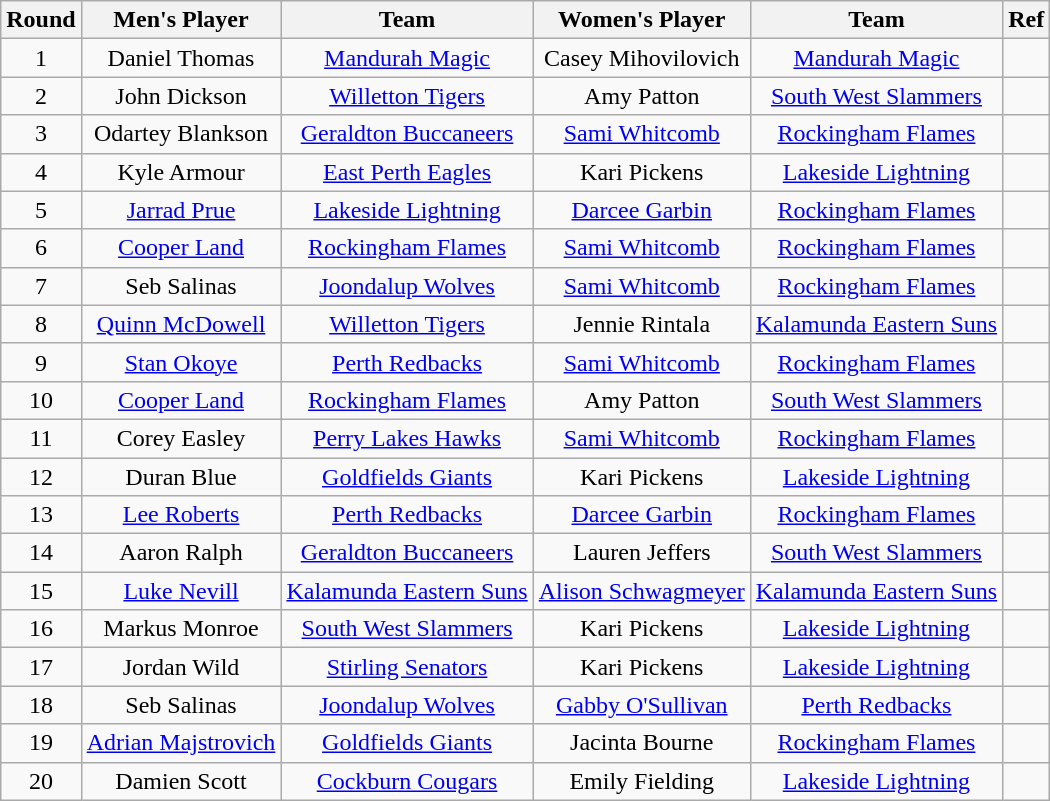<table class="wikitable" style="text-align:center">
<tr>
<th>Round</th>
<th>Men's Player</th>
<th>Team</th>
<th>Women's Player</th>
<th>Team</th>
<th>Ref</th>
</tr>
<tr>
<td>1</td>
<td>Daniel Thomas</td>
<td><a href='#'>Mandurah Magic</a></td>
<td>Casey Mihovilovich</td>
<td><a href='#'>Mandurah Magic</a></td>
<td></td>
</tr>
<tr>
<td>2</td>
<td>John Dickson</td>
<td><a href='#'>Willetton Tigers</a></td>
<td>Amy Patton</td>
<td><a href='#'>South West Slammers</a></td>
<td></td>
</tr>
<tr>
<td>3</td>
<td>Odartey Blankson</td>
<td><a href='#'>Geraldton Buccaneers</a></td>
<td><a href='#'>Sami Whitcomb</a></td>
<td><a href='#'>Rockingham Flames</a></td>
<td></td>
</tr>
<tr>
<td>4</td>
<td>Kyle Armour</td>
<td><a href='#'>East Perth Eagles</a></td>
<td>Kari Pickens</td>
<td><a href='#'>Lakeside Lightning</a></td>
<td></td>
</tr>
<tr>
<td>5</td>
<td><a href='#'>Jarrad Prue</a></td>
<td><a href='#'>Lakeside Lightning</a></td>
<td><a href='#'>Darcee Garbin</a></td>
<td><a href='#'>Rockingham Flames</a></td>
<td></td>
</tr>
<tr>
<td>6</td>
<td><a href='#'>Cooper Land</a></td>
<td><a href='#'>Rockingham Flames</a></td>
<td><a href='#'>Sami Whitcomb</a></td>
<td><a href='#'>Rockingham Flames</a></td>
<td></td>
</tr>
<tr>
<td>7</td>
<td>Seb Salinas</td>
<td><a href='#'>Joondalup Wolves</a></td>
<td><a href='#'>Sami Whitcomb</a></td>
<td><a href='#'>Rockingham Flames</a></td>
<td></td>
</tr>
<tr>
<td>8</td>
<td><a href='#'>Quinn McDowell</a></td>
<td><a href='#'>Willetton Tigers</a></td>
<td>Jennie Rintala</td>
<td><a href='#'>Kalamunda Eastern Suns</a></td>
<td></td>
</tr>
<tr>
<td>9</td>
<td><a href='#'>Stan Okoye</a></td>
<td><a href='#'>Perth Redbacks</a></td>
<td><a href='#'>Sami Whitcomb</a></td>
<td><a href='#'>Rockingham Flames</a></td>
<td></td>
</tr>
<tr>
<td>10</td>
<td><a href='#'>Cooper Land</a></td>
<td><a href='#'>Rockingham Flames</a></td>
<td>Amy Patton</td>
<td><a href='#'>South West Slammers</a></td>
<td></td>
</tr>
<tr>
<td>11</td>
<td>Corey Easley</td>
<td><a href='#'>Perry Lakes Hawks</a></td>
<td><a href='#'>Sami Whitcomb</a></td>
<td><a href='#'>Rockingham Flames</a></td>
<td></td>
</tr>
<tr>
<td>12</td>
<td>Duran Blue</td>
<td><a href='#'>Goldfields Giants</a></td>
<td>Kari Pickens</td>
<td><a href='#'>Lakeside Lightning</a></td>
<td></td>
</tr>
<tr>
<td>13</td>
<td><a href='#'>Lee Roberts</a></td>
<td><a href='#'>Perth Redbacks</a></td>
<td><a href='#'>Darcee Garbin</a></td>
<td><a href='#'>Rockingham Flames</a></td>
<td></td>
</tr>
<tr>
<td>14</td>
<td>Aaron Ralph</td>
<td><a href='#'>Geraldton Buccaneers</a></td>
<td>Lauren Jeffers</td>
<td><a href='#'>South West Slammers</a></td>
<td></td>
</tr>
<tr>
<td>15</td>
<td><a href='#'>Luke Nevill</a></td>
<td><a href='#'>Kalamunda Eastern Suns</a></td>
<td><a href='#'>Alison Schwagmeyer</a></td>
<td><a href='#'>Kalamunda Eastern Suns</a></td>
<td></td>
</tr>
<tr>
<td>16</td>
<td>Markus Monroe</td>
<td><a href='#'>South West Slammers</a></td>
<td>Kari Pickens</td>
<td><a href='#'>Lakeside Lightning</a></td>
<td></td>
</tr>
<tr>
<td>17</td>
<td>Jordan Wild</td>
<td><a href='#'>Stirling Senators</a></td>
<td>Kari Pickens</td>
<td><a href='#'>Lakeside Lightning</a></td>
<td></td>
</tr>
<tr>
<td>18</td>
<td>Seb Salinas</td>
<td><a href='#'>Joondalup Wolves</a></td>
<td><a href='#'>Gabby O'Sullivan</a></td>
<td><a href='#'>Perth Redbacks</a></td>
<td></td>
</tr>
<tr>
<td>19</td>
<td><a href='#'>Adrian Majstrovich</a></td>
<td><a href='#'>Goldfields Giants</a></td>
<td>Jacinta Bourne</td>
<td><a href='#'>Rockingham Flames</a></td>
<td></td>
</tr>
<tr>
<td>20</td>
<td>Damien Scott</td>
<td><a href='#'>Cockburn Cougars</a></td>
<td>Emily Fielding</td>
<td><a href='#'>Lakeside Lightning</a></td>
<td></td>
</tr>
</table>
